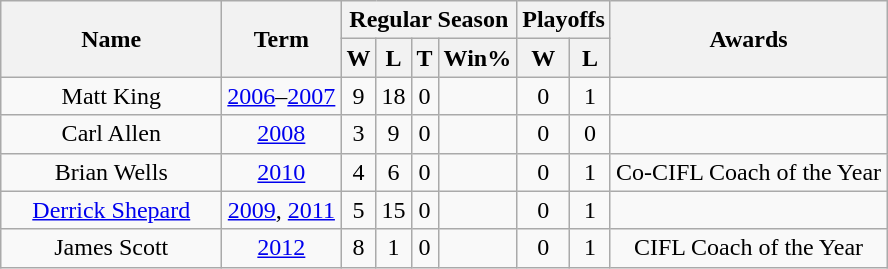<table class="wikitable">
<tr>
<th rowspan="2" style="width:140px;">Name</th>
<th rowspan="2">Term</th>
<th colspan="4">Regular Season</th>
<th colspan="2">Playoffs</th>
<th rowspan="2">Awards</th>
</tr>
<tr>
<th>W</th>
<th>L</th>
<th>T</th>
<th>Win%</th>
<th>W</th>
<th>L</th>
</tr>
<tr>
<td style="text-align:center;">Matt King</td>
<td style="text-align:center;"><a href='#'>2006</a>–<a href='#'>2007</a></td>
<td style="text-align:center;">9</td>
<td style="text-align:center;">18</td>
<td style="text-align:center;">0</td>
<td style="text-align:center;"></td>
<td style="text-align:center;">0</td>
<td style="text-align:center;">1</td>
<td></td>
</tr>
<tr>
<td style="text-align:center;">Carl Allen</td>
<td style="text-align:center;"><a href='#'>2008</a></td>
<td style="text-align:center;">3</td>
<td style="text-align:center;">9</td>
<td style="text-align:center;">0</td>
<td style="text-align:center;"></td>
<td style="text-align:center;">0</td>
<td style="text-align:center;">0</td>
<td></td>
</tr>
<tr>
<td style="text-align:center;">Brian Wells</td>
<td style="text-align:center;"><a href='#'>2010</a></td>
<td style="text-align:center;">4</td>
<td style="text-align:center;">6</td>
<td style="text-align:center;">0</td>
<td style="text-align:center;"></td>
<td style="text-align:center;">0</td>
<td style="text-align:center;">1</td>
<td style="text-align:center;">Co-CIFL Coach of the Year</td>
</tr>
<tr>
<td style="text-align:center;"><a href='#'>Derrick Shepard</a></td>
<td style="text-align:center;"><a href='#'>2009</a>, <a href='#'>2011</a></td>
<td style="text-align:center;">5</td>
<td style="text-align:center;">15</td>
<td style="text-align:center;">0</td>
<td style="text-align:center;"></td>
<td style="text-align:center;">0</td>
<td style="text-align:center;">1</td>
<td style="text-align:center;"></td>
</tr>
<tr>
<td style="text-align:center;">James Scott</td>
<td style="text-align:center;"><a href='#'>2012</a></td>
<td style="text-align:center;">8</td>
<td style="text-align:center;">1</td>
<td style="text-align:center;">0</td>
<td style="text-align:center;"></td>
<td style="text-align:center;">0</td>
<td style="text-align:center;">1</td>
<td style="text-align:center;">CIFL Coach of the Year</td>
</tr>
</table>
